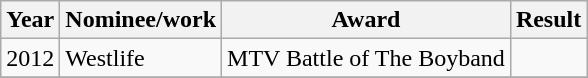<table class="wikitable">
<tr>
<th>Year</th>
<th>Nominee/work</th>
<th>Award</th>
<th>Result</th>
</tr>
<tr>
<td>2012</td>
<td>Westlife</td>
<td>MTV Battle of The Boyband</td>
<td></td>
</tr>
<tr>
</tr>
</table>
